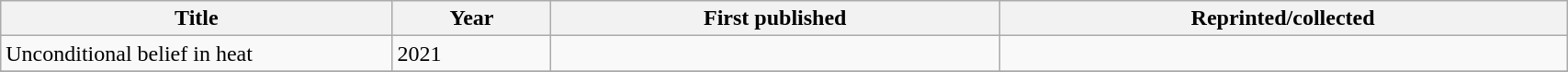<table class='wikitable sortable' width='90%'>
<tr>
<th width=25%>Title</th>
<th>Year</th>
<th>First published</th>
<th>Reprinted/collected</th>
</tr>
<tr>
<td>Unconditional belief in heat</td>
<td>2021</td>
<td></td>
<td></td>
</tr>
<tr>
</tr>
</table>
